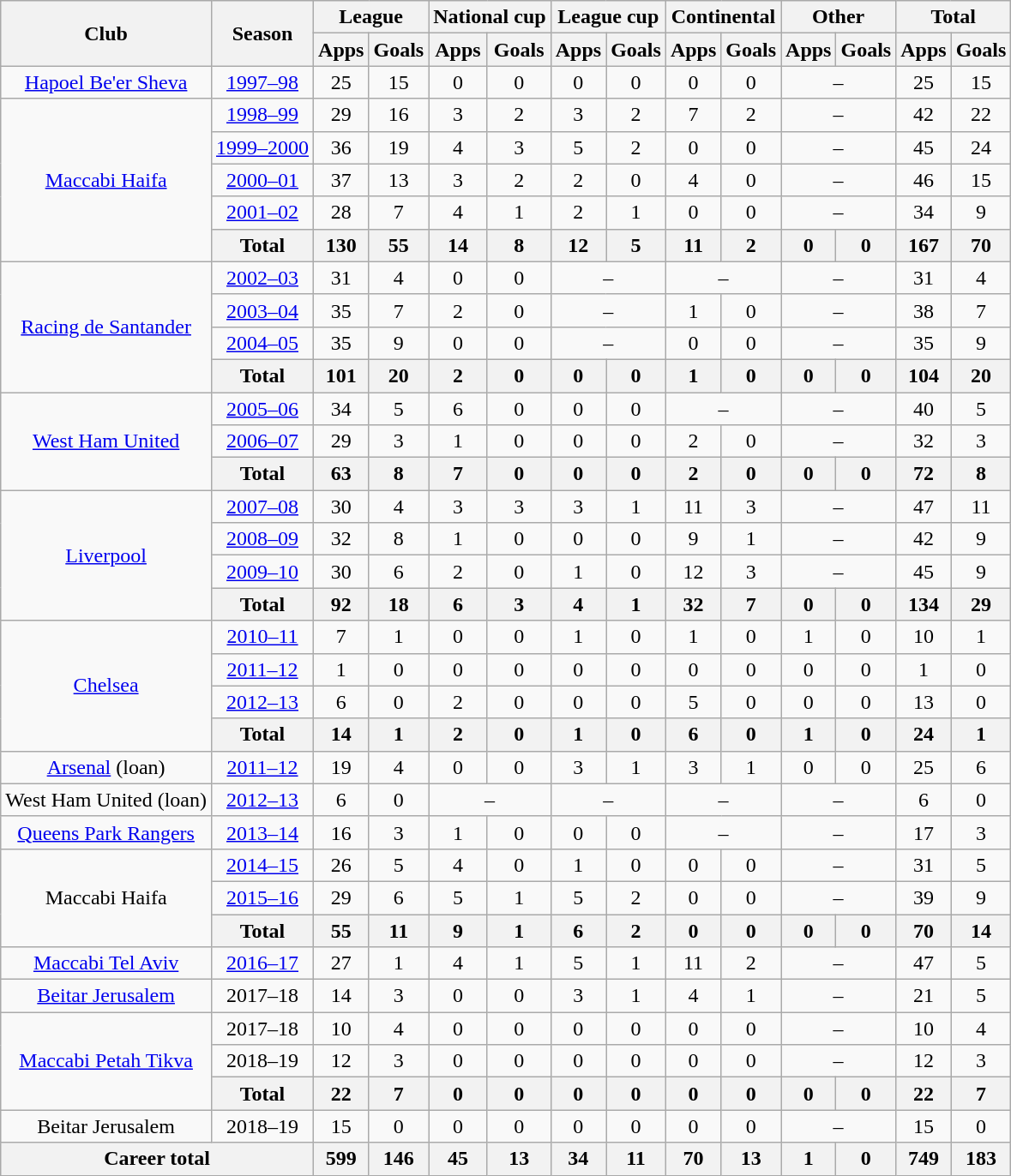<table class="wikitable" style="text-align:center">
<tr>
<th rowspan="2">Club</th>
<th rowspan="2">Season</th>
<th colspan="2">League</th>
<th colspan="2">National cup</th>
<th colspan="2">League cup</th>
<th colspan="2">Continental</th>
<th colspan="2">Other</th>
<th colspan="2">Total</th>
</tr>
<tr>
<th>Apps</th>
<th>Goals</th>
<th>Apps</th>
<th>Goals</th>
<th>Apps</th>
<th>Goals</th>
<th>Apps</th>
<th>Goals</th>
<th>Apps</th>
<th>Goals</th>
<th>Apps</th>
<th>Goals</th>
</tr>
<tr>
<td><a href='#'>Hapoel Be'er Sheva</a></td>
<td><a href='#'>1997–98</a></td>
<td>25</td>
<td>15</td>
<td>0</td>
<td>0</td>
<td>0</td>
<td>0</td>
<td>0</td>
<td>0</td>
<td colspan="2">–</td>
<td>25</td>
<td>15</td>
</tr>
<tr>
<td rowspan="5"><a href='#'>Maccabi Haifa</a></td>
<td><a href='#'>1998–99</a></td>
<td>29</td>
<td>16</td>
<td>3</td>
<td>2</td>
<td>3</td>
<td>2</td>
<td>7</td>
<td>2</td>
<td colspan="2">–</td>
<td>42</td>
<td>22</td>
</tr>
<tr>
<td><a href='#'>1999–2000</a></td>
<td>36</td>
<td>19</td>
<td>4</td>
<td>3</td>
<td>5</td>
<td>2</td>
<td>0</td>
<td>0</td>
<td colspan="2">–</td>
<td>45</td>
<td>24</td>
</tr>
<tr>
<td><a href='#'>2000–01</a></td>
<td>37</td>
<td>13</td>
<td>3</td>
<td>2</td>
<td>2</td>
<td>0</td>
<td>4</td>
<td>0</td>
<td colspan="2">–</td>
<td>46</td>
<td>15</td>
</tr>
<tr>
<td><a href='#'>2001–02</a></td>
<td>28</td>
<td>7</td>
<td>4</td>
<td>1</td>
<td>2</td>
<td>1</td>
<td>0</td>
<td>0</td>
<td colspan="2">–</td>
<td>34</td>
<td>9</td>
</tr>
<tr>
<th>Total</th>
<th>130</th>
<th>55</th>
<th>14</th>
<th>8</th>
<th>12</th>
<th>5</th>
<th>11</th>
<th>2</th>
<th>0</th>
<th>0</th>
<th>167</th>
<th>70</th>
</tr>
<tr>
<td rowspan="4"><a href='#'>Racing de Santander</a></td>
<td><a href='#'>2002–03</a></td>
<td>31</td>
<td>4</td>
<td>0</td>
<td>0</td>
<td colspan="2">–</td>
<td colspan="2">–</td>
<td colspan="2">–</td>
<td>31</td>
<td>4</td>
</tr>
<tr>
<td><a href='#'>2003–04</a></td>
<td>35</td>
<td>7</td>
<td>2</td>
<td>0</td>
<td colspan="2">–</td>
<td>1</td>
<td>0</td>
<td colspan="2">–</td>
<td>38</td>
<td>7</td>
</tr>
<tr>
<td><a href='#'>2004–05</a></td>
<td>35</td>
<td>9</td>
<td>0</td>
<td>0</td>
<td colspan="2">–</td>
<td>0</td>
<td>0</td>
<td colspan="2">–</td>
<td>35</td>
<td>9</td>
</tr>
<tr>
<th>Total</th>
<th>101</th>
<th>20</th>
<th>2</th>
<th>0</th>
<th>0</th>
<th>0</th>
<th>1</th>
<th>0</th>
<th>0</th>
<th>0</th>
<th>104</th>
<th>20</th>
</tr>
<tr>
<td rowspan="3"><a href='#'>West Ham United</a></td>
<td><a href='#'>2005–06</a></td>
<td>34</td>
<td>5</td>
<td>6</td>
<td>0</td>
<td>0</td>
<td>0</td>
<td colspan="2">–</td>
<td colspan="2">–</td>
<td>40</td>
<td>5</td>
</tr>
<tr>
<td><a href='#'>2006–07</a></td>
<td>29</td>
<td>3</td>
<td>1</td>
<td>0</td>
<td>0</td>
<td>0</td>
<td>2</td>
<td>0</td>
<td colspan="2">–</td>
<td>32</td>
<td>3</td>
</tr>
<tr>
<th>Total</th>
<th>63</th>
<th>8</th>
<th>7</th>
<th>0</th>
<th>0</th>
<th>0</th>
<th>2</th>
<th>0</th>
<th>0</th>
<th>0</th>
<th>72</th>
<th>8</th>
</tr>
<tr>
<td rowspan="4"><a href='#'>Liverpool</a></td>
<td><a href='#'>2007–08</a></td>
<td>30</td>
<td>4</td>
<td>3</td>
<td>3</td>
<td>3</td>
<td>1</td>
<td>11</td>
<td>3</td>
<td colspan="2">–</td>
<td>47</td>
<td>11</td>
</tr>
<tr>
<td><a href='#'>2008–09</a></td>
<td>32</td>
<td>8</td>
<td>1</td>
<td>0</td>
<td>0</td>
<td>0</td>
<td>9</td>
<td>1</td>
<td colspan="2">–</td>
<td>42</td>
<td>9</td>
</tr>
<tr>
<td><a href='#'>2009–10</a></td>
<td>30</td>
<td>6</td>
<td>2</td>
<td>0</td>
<td>1</td>
<td>0</td>
<td>12</td>
<td>3</td>
<td colspan="2">–</td>
<td>45</td>
<td>9</td>
</tr>
<tr>
<th>Total</th>
<th>92</th>
<th>18</th>
<th>6</th>
<th>3</th>
<th>4</th>
<th>1</th>
<th>32</th>
<th>7</th>
<th>0</th>
<th>0</th>
<th>134</th>
<th>29</th>
</tr>
<tr>
<td rowspan="4"><a href='#'>Chelsea</a></td>
<td><a href='#'>2010–11</a></td>
<td>7</td>
<td>1</td>
<td>0</td>
<td>0</td>
<td>1</td>
<td>0</td>
<td>1</td>
<td>0</td>
<td>1</td>
<td>0</td>
<td>10</td>
<td>1</td>
</tr>
<tr>
<td><a href='#'>2011–12</a></td>
<td>1</td>
<td>0</td>
<td>0</td>
<td>0</td>
<td>0</td>
<td>0</td>
<td>0</td>
<td>0</td>
<td>0</td>
<td>0</td>
<td>1</td>
<td>0</td>
</tr>
<tr>
<td><a href='#'>2012–13</a></td>
<td>6</td>
<td>0</td>
<td>2</td>
<td>0</td>
<td>0</td>
<td>0</td>
<td>5</td>
<td>0</td>
<td>0</td>
<td>0</td>
<td>13</td>
<td>0</td>
</tr>
<tr>
<th>Total</th>
<th>14</th>
<th>1</th>
<th>2</th>
<th>0</th>
<th>1</th>
<th>0</th>
<th>6</th>
<th>0</th>
<th>1</th>
<th>0</th>
<th>24</th>
<th>1</th>
</tr>
<tr>
<td><a href='#'>Arsenal</a> (loan)</td>
<td><a href='#'>2011–12</a></td>
<td>19</td>
<td>4</td>
<td>0</td>
<td>0</td>
<td>3</td>
<td>1</td>
<td>3</td>
<td>1</td>
<td>0</td>
<td>0</td>
<td>25</td>
<td>6</td>
</tr>
<tr>
<td>West Ham United (loan)</td>
<td><a href='#'>2012–13</a></td>
<td>6</td>
<td>0</td>
<td colspan="2">–</td>
<td colspan="2">–</td>
<td colspan="2">–</td>
<td colspan="2">–</td>
<td>6</td>
<td>0</td>
</tr>
<tr>
<td><a href='#'>Queens Park Rangers</a></td>
<td><a href='#'>2013–14</a></td>
<td>16</td>
<td>3</td>
<td>1</td>
<td>0</td>
<td>0</td>
<td>0</td>
<td colspan="2">–</td>
<td colspan="2">–</td>
<td>17</td>
<td>3</td>
</tr>
<tr>
<td rowspan="3">Maccabi Haifa</td>
<td><a href='#'>2014–15</a></td>
<td>26</td>
<td>5</td>
<td>4</td>
<td>0</td>
<td>1</td>
<td>0</td>
<td>0</td>
<td>0</td>
<td colspan="2">–</td>
<td>31</td>
<td>5</td>
</tr>
<tr>
<td><a href='#'>2015–16</a></td>
<td>29</td>
<td>6</td>
<td>5</td>
<td>1</td>
<td>5</td>
<td>2</td>
<td>0</td>
<td>0</td>
<td colspan="2">–</td>
<td>39</td>
<td>9</td>
</tr>
<tr>
<th>Total</th>
<th>55</th>
<th>11</th>
<th>9</th>
<th>1</th>
<th>6</th>
<th>2</th>
<th>0</th>
<th>0</th>
<th>0</th>
<th>0</th>
<th>70</th>
<th>14</th>
</tr>
<tr>
<td><a href='#'>Maccabi Tel Aviv</a></td>
<td><a href='#'>2016–17</a></td>
<td>27</td>
<td>1</td>
<td>4</td>
<td>1</td>
<td>5</td>
<td>1</td>
<td>11</td>
<td>2</td>
<td colspan="2">–</td>
<td>47</td>
<td>5</td>
</tr>
<tr>
<td><a href='#'>Beitar Jerusalem</a></td>
<td>2017–18</td>
<td>14</td>
<td>3</td>
<td>0</td>
<td>0</td>
<td>3</td>
<td>1</td>
<td>4</td>
<td>1</td>
<td colspan="2">–</td>
<td>21</td>
<td>5</td>
</tr>
<tr>
<td rowspan="3"><a href='#'>Maccabi Petah Tikva</a></td>
<td>2017–18</td>
<td>10</td>
<td>4</td>
<td>0</td>
<td>0</td>
<td>0</td>
<td>0</td>
<td>0</td>
<td>0</td>
<td colspan="2">–</td>
<td>10</td>
<td>4</td>
</tr>
<tr>
<td>2018–19</td>
<td>12</td>
<td>3</td>
<td>0</td>
<td>0</td>
<td>0</td>
<td>0</td>
<td>0</td>
<td>0</td>
<td colspan="2">–</td>
<td>12</td>
<td>3</td>
</tr>
<tr>
<th>Total</th>
<th>22</th>
<th>7</th>
<th>0</th>
<th>0</th>
<th>0</th>
<th>0</th>
<th>0</th>
<th>0</th>
<th>0</th>
<th>0</th>
<th>22</th>
<th>7</th>
</tr>
<tr>
<td>Beitar Jerusalem</td>
<td>2018–19</td>
<td>15</td>
<td>0</td>
<td>0</td>
<td>0</td>
<td>0</td>
<td>0</td>
<td>0</td>
<td>0</td>
<td colspan="2">–</td>
<td>15</td>
<td>0</td>
</tr>
<tr>
<th colspan="2">Career total</th>
<th>599</th>
<th>146</th>
<th>45</th>
<th>13</th>
<th>34</th>
<th>11</th>
<th>70</th>
<th>13</th>
<th>1</th>
<th>0</th>
<th>749</th>
<th>183</th>
</tr>
</table>
